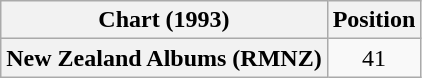<table class="wikitable plainrowheaders" style="text-align:center">
<tr>
<th scope="col">Chart (1993)</th>
<th scope="col">Position</th>
</tr>
<tr>
<th scope="row">New Zealand Albums (RMNZ)</th>
<td>41</td>
</tr>
</table>
